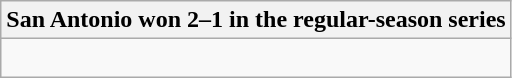<table class="wikitable collapsible collapsed">
<tr>
<th>San Antonio won 2–1 in the regular-season series</th>
</tr>
<tr>
<td><br>

</td>
</tr>
</table>
